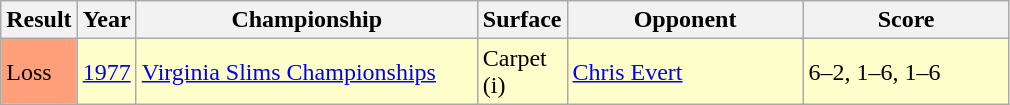<table class="sortable wikitable">
<tr>
<th style="width:40px">Result</th>
<th style="width:30px">Year</th>
<th style="width:220px">Championship</th>
<th style="width:50px">Surface</th>
<th style="width:150px">Opponent</th>
<th style="width:130px" class="unsortable">Score</th>
</tr>
<tr style="background:#ffc;">
<td style="background:#ffa07a;">Loss</td>
<td><a href='#'>1977</a></td>
<td><a href='#'>Virginia Slims Championships</a></td>
<td>Carpet (i)</td>
<td> <a href='#'>Chris Evert</a></td>
<td>6–2, 1–6, 1–6</td>
</tr>
</table>
